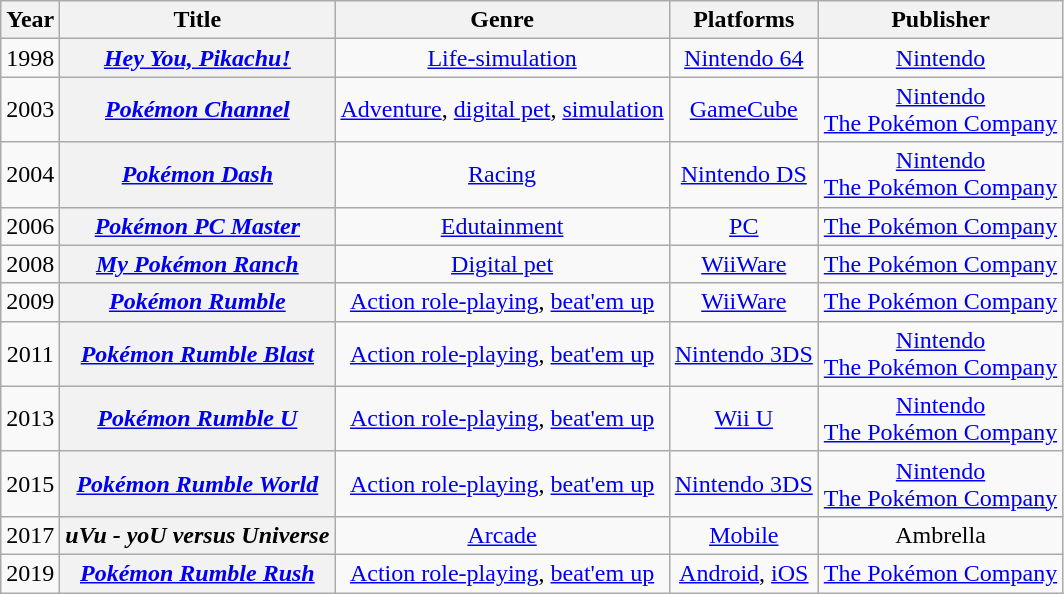<table class="wikitable sortable plainrowheaders" style="text-align: center;">
<tr>
<th scope="col">Year</th>
<th scope="col">Title</th>
<th scope="col">Genre</th>
<th scope="col">Platforms</th>
<th scope="col">Publisher</th>
</tr>
<tr>
<td>1998</td>
<th scope="row"><em><a href='#'>Hey You, Pikachu!</a></em></th>
<td><a href='#'>Life-simulation</a></td>
<td><a href='#'>Nintendo 64</a></td>
<td><a href='#'>Nintendo</a></td>
</tr>
<tr>
<td>2003</td>
<th scope="row"><em><a href='#'>Pokémon Channel</a></em></th>
<td><a href='#'>Adventure</a>, <a href='#'>digital pet</a>, <a href='#'>simulation</a></td>
<td><a href='#'>GameCube</a></td>
<td><a href='#'>Nintendo</a><br><a href='#'>The Pokémon Company</a></td>
</tr>
<tr>
<td>2004</td>
<th scope="row"><em><a href='#'>Pokémon Dash</a></em></th>
<td><a href='#'>Racing</a></td>
<td><a href='#'>Nintendo DS</a></td>
<td><a href='#'>Nintendo</a><br><a href='#'>The Pokémon Company</a></td>
</tr>
<tr>
<td>2006</td>
<th scope="row"><em><a href='#'>Pokémon PC Master</a></em></th>
<td><a href='#'>Edutainment</a></td>
<td><a href='#'>PC</a></td>
<td><a href='#'>The Pokémon Company</a></td>
</tr>
<tr>
<td>2008</td>
<th scope="row"><em><a href='#'>My Pokémon Ranch</a></em></th>
<td><a href='#'>Digital pet</a></td>
<td><a href='#'>WiiWare</a></td>
<td><a href='#'>The Pokémon Company</a></td>
</tr>
<tr>
<td>2009</td>
<th scope="row"><em><a href='#'>Pokémon Rumble</a></em></th>
<td><a href='#'>Action role-playing</a>, <a href='#'>beat'em up</a></td>
<td><a href='#'>WiiWare</a></td>
<td><a href='#'>The Pokémon Company</a></td>
</tr>
<tr>
<td>2011</td>
<th scope="row"><em><a href='#'>Pokémon Rumble Blast</a></em></th>
<td><a href='#'>Action role-playing</a>, <a href='#'>beat'em up</a></td>
<td><a href='#'>Nintendo 3DS</a></td>
<td><a href='#'>Nintendo</a><br><a href='#'>The Pokémon Company</a></td>
</tr>
<tr>
<td>2013</td>
<th scope="row"><em><a href='#'>Pokémon Rumble U</a></em></th>
<td><a href='#'>Action role-playing</a>, <a href='#'>beat'em up</a></td>
<td><a href='#'>Wii U</a></td>
<td><a href='#'>Nintendo</a><br><a href='#'>The Pokémon Company</a></td>
</tr>
<tr>
<td>2015</td>
<th scope="row"><em><a href='#'>Pokémon Rumble World</a></em></th>
<td><a href='#'>Action role-playing</a>, <a href='#'>beat'em up</a></td>
<td><a href='#'>Nintendo 3DS</a></td>
<td><a href='#'>Nintendo</a><br><a href='#'>The Pokémon Company</a></td>
</tr>
<tr>
<td>2017</td>
<th scope="row"><em>uVu - yoU versus Universe</em></th>
<td><a href='#'>Arcade</a></td>
<td><a href='#'>Mobile</a></td>
<td>Ambrella</td>
</tr>
<tr>
<td>2019</td>
<th scope="row"><em><a href='#'>Pokémon Rumble Rush</a></em></th>
<td><a href='#'>Action role-playing</a>, <a href='#'>beat'em up</a></td>
<td><a href='#'>Android</a>, <a href='#'>iOS</a></td>
<td><a href='#'>The Pokémon Company</a></td>
</tr>
</table>
